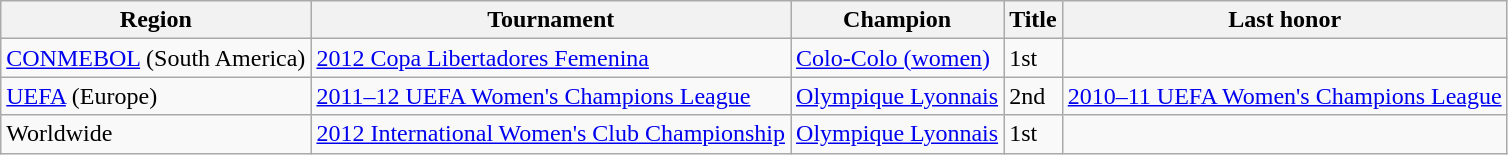<table class="wikitable">
<tr>
<th>Region</th>
<th>Tournament</th>
<th>Champion</th>
<th>Title</th>
<th>Last honor</th>
</tr>
<tr>
<td><a href='#'>CONMEBOL</a> (South America)</td>
<td><a href='#'>2012 Copa Libertadores Femenina</a></td>
<td> <a href='#'>Colo-Colo (women)</a></td>
<td>1st</td>
<td></td>
</tr>
<tr>
<td><a href='#'>UEFA</a> (Europe)</td>
<td><a href='#'>2011–12 UEFA Women's Champions League</a></td>
<td> <a href='#'>Olympique Lyonnais</a></td>
<td>2nd</td>
<td><a href='#'>2010–11 UEFA Women's Champions League</a></td>
</tr>
<tr>
<td>Worldwide</td>
<td><a href='#'>2012 International Women's Club Championship</a></td>
<td> <a href='#'>Olympique Lyonnais</a></td>
<td>1st</td>
<td></td>
</tr>
</table>
